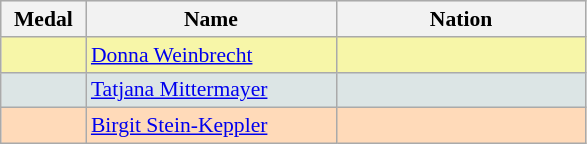<table class=wikitable style="border:1px solid #AAAAAA;font-size:90%">
<tr bgcolor="#E4E4E4">
<th width=50>Medal</th>
<th width=160>Name</th>
<th width=160>Nation</th>
</tr>
<tr bgcolor="#F7F6A8">
<td align="center"></td>
<td><a href='#'>Donna Weinbrecht</a></td>
<td></td>
</tr>
<tr bgcolor="#DCE5E5">
<td align="center"></td>
<td><a href='#'>Tatjana Mittermayer</a></td>
<td></td>
</tr>
<tr bgcolor="#FFDAB9">
<td align="center"></td>
<td><a href='#'>Birgit Stein-Keppler</a></td>
<td></td>
</tr>
</table>
